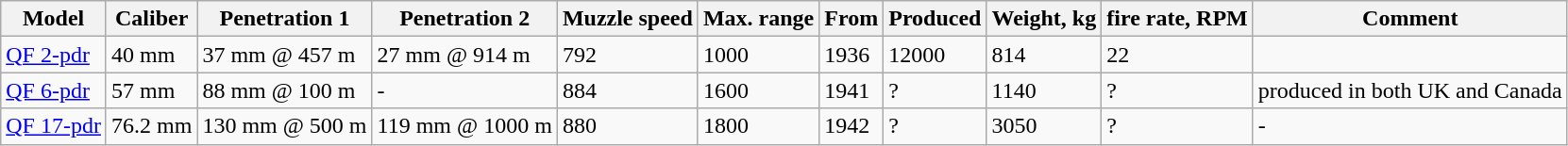<table class="wikitable sortable">
<tr>
<th>Model</th>
<th>Caliber</th>
<th>Penetration 1</th>
<th>Penetration 2</th>
<th>Muzzle speed</th>
<th>Max. range</th>
<th>From</th>
<th>Produced</th>
<th>Weight, kg</th>
<th>fire rate, RPM</th>
<th>Comment</th>
</tr>
<tr>
<td><a href='#'>QF 2-pdr</a></td>
<td>40 mm</td>
<td>37 mm @ 457 m</td>
<td>27 mm @ 914 m</td>
<td>792</td>
<td>1000</td>
<td>1936</td>
<td>12000</td>
<td>814</td>
<td>22</td>
<td></td>
</tr>
<tr>
<td><a href='#'>QF 6-pdr</a></td>
<td>57 mm</td>
<td>88 mm @ 100 m</td>
<td>-</td>
<td>884</td>
<td>1600</td>
<td>1941</td>
<td>?</td>
<td>1140</td>
<td>?</td>
<td>produced in both UK and Canada</td>
</tr>
<tr>
<td><a href='#'>QF 17-pdr</a></td>
<td>76.2 mm</td>
<td>130 mm @ 500 m</td>
<td>119 mm @ 1000 m</td>
<td>880</td>
<td>1800</td>
<td>1942</td>
<td>?</td>
<td>3050</td>
<td>?</td>
<td>-</td>
</tr>
</table>
